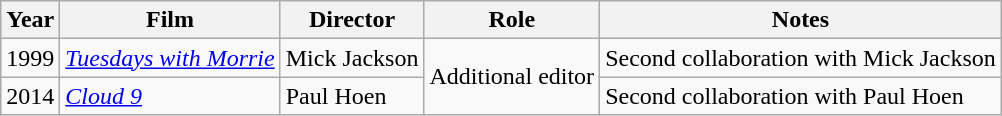<table class="wikitable">
<tr>
<th>Year</th>
<th>Film</th>
<th>Director</th>
<th>Role</th>
<th>Notes</th>
</tr>
<tr>
<td>1999</td>
<td><em><a href='#'>Tuesdays with Morrie</a></em></td>
<td>Mick Jackson</td>
<td rowspan=2>Additional editor</td>
<td>Second collaboration with Mick Jackson</td>
</tr>
<tr>
<td>2014</td>
<td><em><a href='#'>Cloud 9</a></em></td>
<td>Paul Hoen</td>
<td>Second collaboration with Paul Hoen</td>
</tr>
</table>
